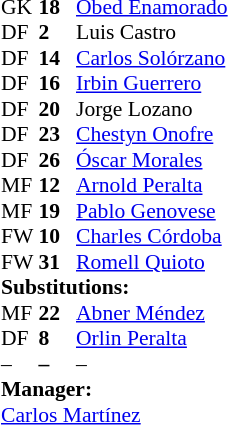<table style = "font-size: 90%" cellspacing = "0" cellpadding = "0">
<tr>
<td colspan = 4></td>
</tr>
<tr>
<th style="width:25px;"></th>
<th style="width:25px;"></th>
</tr>
<tr>
<td>GK</td>
<td><strong>18</strong></td>
<td> <a href='#'>Obed Enamorado</a></td>
</tr>
<tr>
<td>DF</td>
<td><strong>2</strong></td>
<td> Luis Castro</td>
</tr>
<tr>
<td>DF</td>
<td><strong>14</strong></td>
<td> <a href='#'>Carlos Solórzano</a></td>
<td></td>
<td></td>
</tr>
<tr>
<td>DF</td>
<td><strong>16</strong></td>
<td> <a href='#'>Irbin Guerrero</a></td>
<td></td>
<td></td>
</tr>
<tr>
<td>DF</td>
<td><strong>20</strong></td>
<td> Jorge Lozano</td>
</tr>
<tr>
<td>DF</td>
<td><strong>23</strong></td>
<td> <a href='#'>Chestyn Onofre</a></td>
</tr>
<tr>
<td>DF</td>
<td><strong>26</strong></td>
<td> <a href='#'>Óscar Morales</a></td>
</tr>
<tr>
<td>MF</td>
<td><strong>12</strong></td>
<td> <a href='#'>Arnold Peralta</a></td>
<td></td>
<td></td>
</tr>
<tr>
<td>MF</td>
<td><strong>19</strong></td>
<td> <a href='#'>Pablo Genovese</a></td>
<td></td>
<td></td>
</tr>
<tr>
<td>FW</td>
<td><strong>10</strong></td>
<td> <a href='#'>Charles Córdoba</a></td>
</tr>
<tr>
<td>FW</td>
<td><strong>31</strong></td>
<td> <a href='#'>Romell Quioto</a></td>
</tr>
<tr>
<td colspan = 3><strong>Substitutions:</strong></td>
</tr>
<tr>
<td>MF</td>
<td><strong>22</strong></td>
<td> <a href='#'>Abner Méndez</a></td>
<td></td>
<td></td>
</tr>
<tr>
<td>DF</td>
<td><strong>8</strong></td>
<td> <a href='#'>Orlin Peralta</a></td>
<td></td>
<td></td>
</tr>
<tr>
<td>–</td>
<td><strong>–</strong></td>
<td> –</td>
</tr>
<tr>
<td colspan = 3><strong>Manager:</strong></td>
</tr>
<tr>
<td colspan = 3> <a href='#'>Carlos Martínez</a></td>
</tr>
</table>
